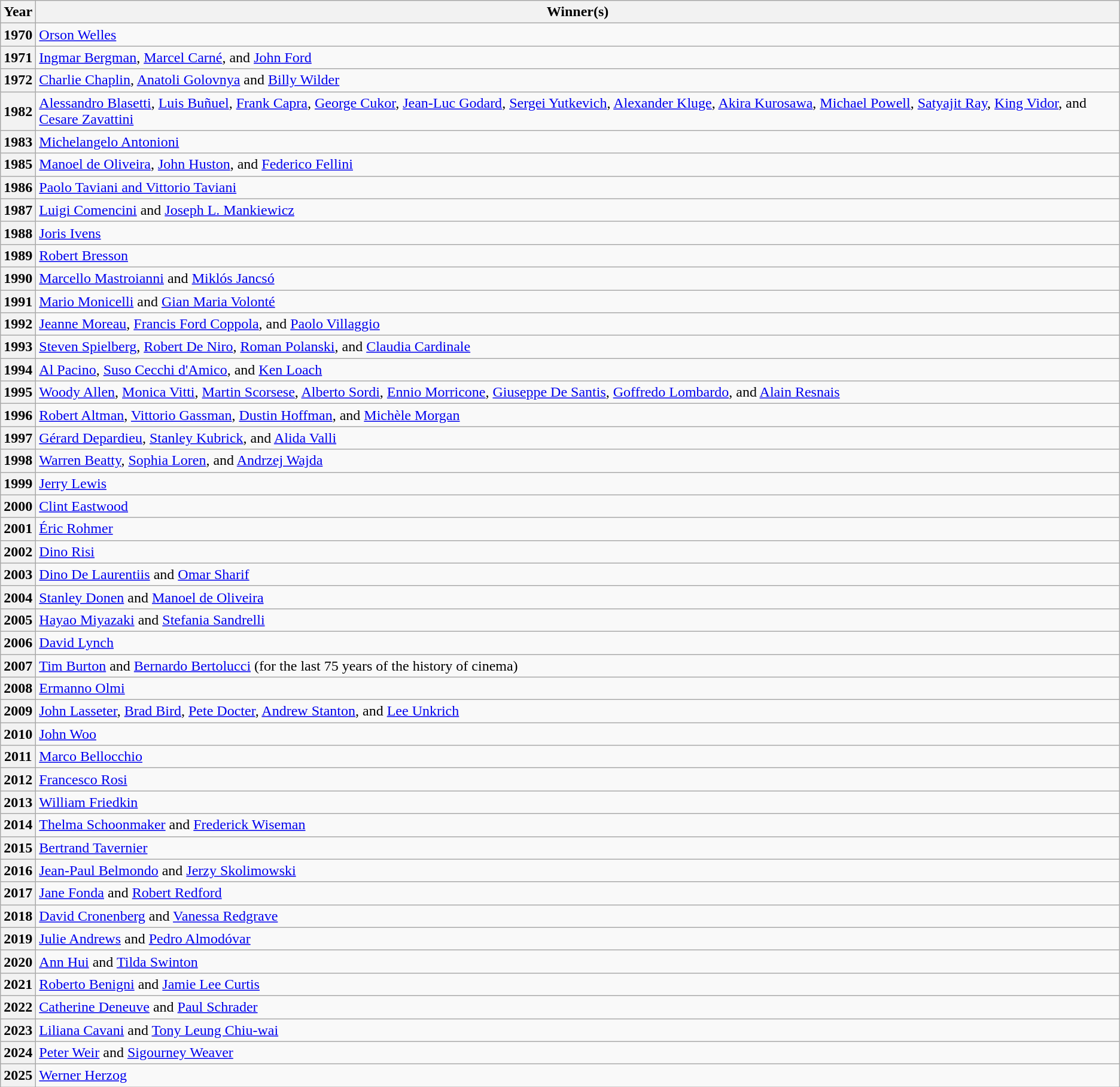<table class="wikitable">
<tr>
<th>Year</th>
<th>Winner(s)</th>
</tr>
<tr>
<th>1970</th>
<td><a href='#'>Orson Welles</a></td>
</tr>
<tr>
<th>1971</th>
<td><a href='#'>Ingmar Bergman</a>, <a href='#'>Marcel Carné</a>, and <a href='#'>John Ford</a></td>
</tr>
<tr>
<th>1972</th>
<td><a href='#'>Charlie Chaplin</a>, <a href='#'>Anatoli Golovnya</a> and <a href='#'>Billy Wilder</a></td>
</tr>
<tr>
<th>1982</th>
<td><a href='#'>Alessandro Blasetti</a>, <a href='#'>Luis Buñuel</a>, <a href='#'>Frank Capra</a>, <a href='#'>George Cukor</a>, <a href='#'>Jean-Luc Godard</a>, <a href='#'>Sergei Yutkevich</a>, <a href='#'>Alexander Kluge</a>, <a href='#'>Akira Kurosawa</a>, <a href='#'>Michael Powell</a>, <a href='#'>Satyajit Ray</a>, <a href='#'>King Vidor</a>, and <a href='#'>Cesare Zavattini</a></td>
</tr>
<tr>
<th>1983</th>
<td><a href='#'>Michelangelo Antonioni</a></td>
</tr>
<tr>
<th>1985</th>
<td><a href='#'>Manoel de Oliveira</a>, <a href='#'>John Huston</a>, and <a href='#'>Federico Fellini</a></td>
</tr>
<tr>
<th>1986</th>
<td><a href='#'>Paolo Taviani and Vittorio Taviani</a></td>
</tr>
<tr>
<th>1987</th>
<td><a href='#'>Luigi Comencini</a> and <a href='#'>Joseph L. Mankiewicz</a></td>
</tr>
<tr>
<th>1988</th>
<td><a href='#'>Joris Ivens</a></td>
</tr>
<tr>
<th>1989</th>
<td><a href='#'>Robert Bresson</a></td>
</tr>
<tr>
<th>1990</th>
<td><a href='#'>Marcello Mastroianni</a> and <a href='#'>Miklós Jancsó</a></td>
</tr>
<tr>
<th>1991</th>
<td><a href='#'>Mario Monicelli</a> and <a href='#'>Gian Maria Volonté</a></td>
</tr>
<tr>
<th>1992</th>
<td><a href='#'>Jeanne Moreau</a>, <a href='#'>Francis Ford Coppola</a>, and <a href='#'>Paolo Villaggio</a></td>
</tr>
<tr>
<th>1993</th>
<td><a href='#'>Steven Spielberg</a>, <a href='#'>Robert De Niro</a>, <a href='#'>Roman Polanski</a>, and <a href='#'>Claudia Cardinale</a></td>
</tr>
<tr>
<th>1994</th>
<td><a href='#'>Al Pacino</a>, <a href='#'>Suso Cecchi d'Amico</a>, and <a href='#'>Ken Loach</a></td>
</tr>
<tr>
<th>1995</th>
<td><a href='#'>Woody Allen</a>, <a href='#'>Monica Vitti</a>, <a href='#'>Martin Scorsese</a>, <a href='#'>Alberto Sordi</a>, <a href='#'>Ennio Morricone</a>, <a href='#'>Giuseppe De Santis</a>, <a href='#'>Goffredo Lombardo</a>, and <a href='#'>Alain Resnais</a></td>
</tr>
<tr>
<th>1996</th>
<td><a href='#'>Robert Altman</a>, <a href='#'>Vittorio Gassman</a>, <a href='#'>Dustin Hoffman</a>, and <a href='#'>Michèle Morgan</a></td>
</tr>
<tr>
<th>1997</th>
<td><a href='#'>Gérard Depardieu</a>, <a href='#'>Stanley Kubrick</a>, and <a href='#'>Alida Valli</a></td>
</tr>
<tr>
<th>1998</th>
<td><a href='#'>Warren Beatty</a>, <a href='#'>Sophia Loren</a>, and <a href='#'>Andrzej Wajda</a></td>
</tr>
<tr>
<th>1999</th>
<td><a href='#'>Jerry Lewis</a></td>
</tr>
<tr>
<th>2000</th>
<td><a href='#'>Clint Eastwood</a></td>
</tr>
<tr>
<th>2001</th>
<td><a href='#'>Éric Rohmer</a></td>
</tr>
<tr>
<th>2002</th>
<td><a href='#'>Dino Risi</a></td>
</tr>
<tr>
<th>2003</th>
<td><a href='#'>Dino De Laurentiis</a> and <a href='#'>Omar Sharif</a></td>
</tr>
<tr>
<th>2004</th>
<td><a href='#'>Stanley Donen</a> and <a href='#'>Manoel de Oliveira</a></td>
</tr>
<tr>
<th>2005</th>
<td><a href='#'>Hayao Miyazaki</a> and <a href='#'>Stefania Sandrelli</a></td>
</tr>
<tr>
<th>2006</th>
<td><a href='#'>David Lynch</a></td>
</tr>
<tr>
<th>2007</th>
<td><a href='#'>Tim Burton</a> and <a href='#'>Bernardo Bertolucci</a> (for the last 75 years of the history of cinema)</td>
</tr>
<tr>
<th>2008</th>
<td><a href='#'>Ermanno Olmi</a></td>
</tr>
<tr>
<th>2009</th>
<td><a href='#'>John Lasseter</a>, <a href='#'>Brad Bird</a>, <a href='#'>Pete Docter</a>, <a href='#'>Andrew Stanton</a>, and <a href='#'>Lee Unkrich</a></td>
</tr>
<tr>
<th>2010</th>
<td><a href='#'>John Woo</a></td>
</tr>
<tr>
<th>2011</th>
<td><a href='#'>Marco Bellocchio</a></td>
</tr>
<tr>
<th>2012</th>
<td><a href='#'>Francesco Rosi</a></td>
</tr>
<tr>
<th>2013</th>
<td><a href='#'>William Friedkin</a></td>
</tr>
<tr>
<th>2014</th>
<td><a href='#'>Thelma Schoonmaker</a> and <a href='#'>Frederick Wiseman</a></td>
</tr>
<tr>
<th>2015</th>
<td><a href='#'>Bertrand Tavernier</a></td>
</tr>
<tr>
<th>2016</th>
<td><a href='#'>Jean-Paul Belmondo</a> and <a href='#'>Jerzy Skolimowski</a></td>
</tr>
<tr>
<th>2017</th>
<td><a href='#'>Jane Fonda</a> and <a href='#'>Robert Redford</a></td>
</tr>
<tr>
<th>2018</th>
<td><a href='#'>David Cronenberg</a> and <a href='#'>Vanessa Redgrave</a></td>
</tr>
<tr>
<th>2019</th>
<td><a href='#'>Julie Andrews</a> and <a href='#'>Pedro Almodóvar</a></td>
</tr>
<tr>
<th>2020</th>
<td><a href='#'>Ann Hui</a> and <a href='#'>Tilda Swinton</a></td>
</tr>
<tr>
<th>2021</th>
<td><a href='#'>Roberto Benigni</a> and <a href='#'>Jamie Lee Curtis</a></td>
</tr>
<tr>
<th>2022</th>
<td><a href='#'>Catherine Deneuve</a> and <a href='#'>Paul Schrader</a></td>
</tr>
<tr>
<th>2023</th>
<td><a href='#'>Liliana Cavani</a> and <a href='#'>Tony Leung Chiu-wai</a></td>
</tr>
<tr>
<th>2024</th>
<td><a href='#'>Peter Weir</a> and <a href='#'>Sigourney Weaver</a></td>
</tr>
<tr>
<th>2025</th>
<td><a href='#'>Werner Herzog</a></td>
</tr>
</table>
